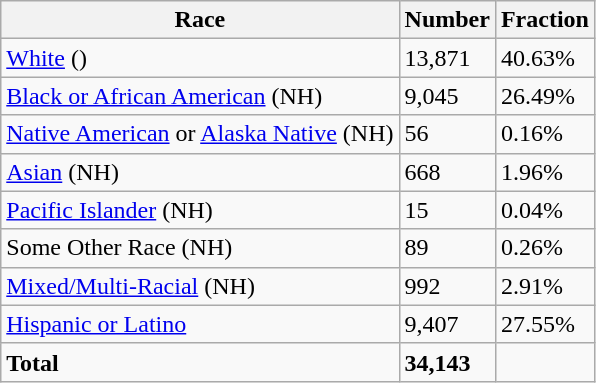<table class="wikitable col2right col3right">
<tr>
<th>Race</th>
<th>Number</th>
<th>Fraction</th>
</tr>
<tr>
<td><a href='#'>White</a> ()</td>
<td>13,871</td>
<td>40.63%</td>
</tr>
<tr>
<td><a href='#'>Black or African American</a> (NH)</td>
<td>9,045</td>
<td>26.49%</td>
</tr>
<tr>
<td><a href='#'>Native American</a> or <a href='#'>Alaska Native</a> (NH)</td>
<td>56</td>
<td>0.16%</td>
</tr>
<tr>
<td><a href='#'>Asian</a> (NH)</td>
<td>668</td>
<td>1.96%</td>
</tr>
<tr>
<td><a href='#'>Pacific Islander</a> (NH)</td>
<td>15</td>
<td>0.04%</td>
</tr>
<tr>
<td>Some Other Race (NH)</td>
<td>89</td>
<td>0.26%</td>
</tr>
<tr>
<td><a href='#'>Mixed/Multi-Racial</a> (NH)</td>
<td>992</td>
<td>2.91%</td>
</tr>
<tr>
<td><a href='#'>Hispanic or Latino</a></td>
<td>9,407</td>
<td>27.55%</td>
</tr>
<tr>
<td><strong>Total</strong></td>
<td><strong>34,143</strong></td>
<td></td>
</tr>
</table>
